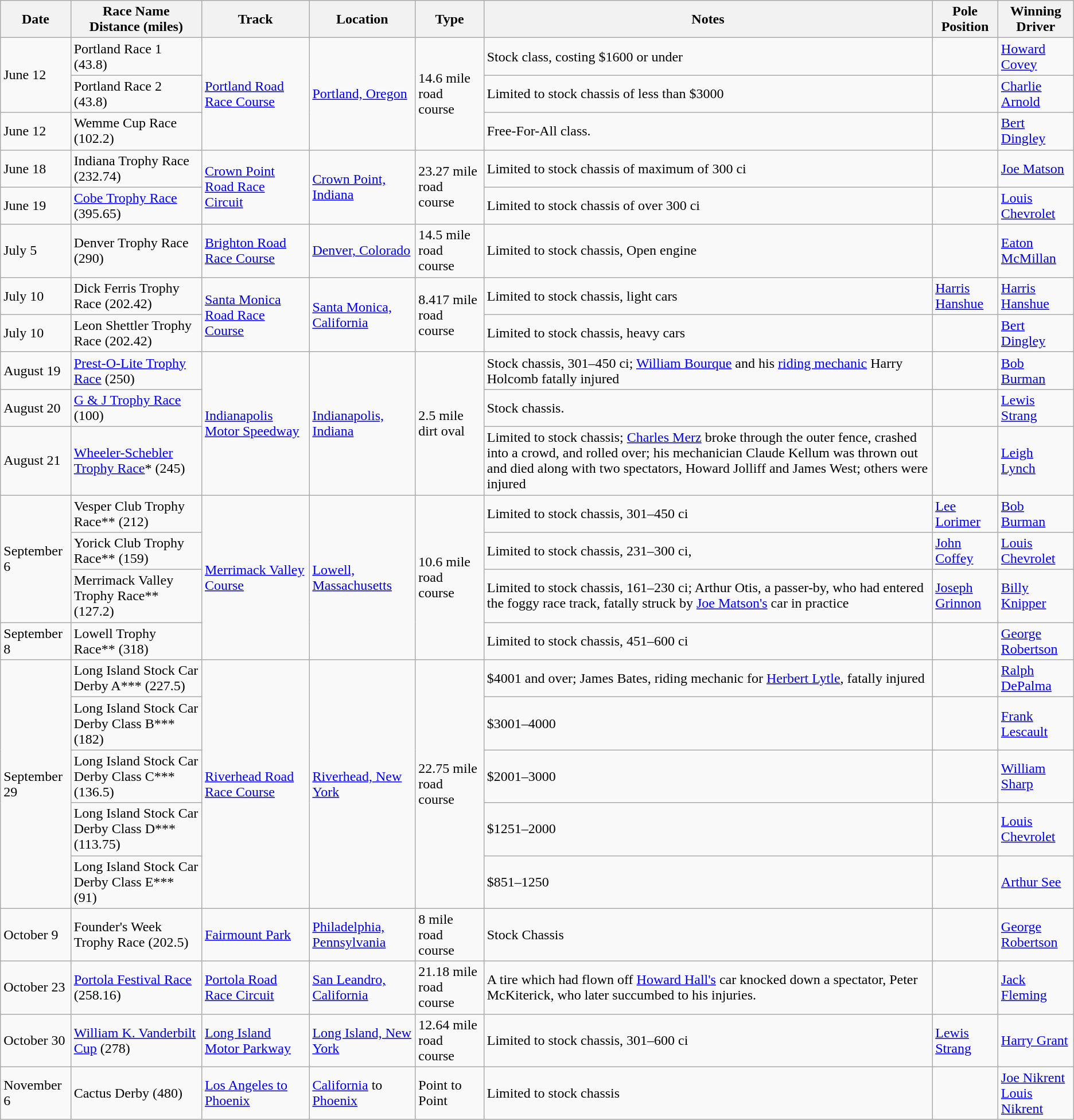<table class="wikitable">
<tr>
<th>Date</th>
<th>Race Name<br>Distance (miles)</th>
<th>Track</th>
<th>Location</th>
<th>Type</th>
<th>Notes</th>
<th>Pole Position</th>
<th>Winning Driver</th>
</tr>
<tr>
<td rowspan=2>June 12</td>
<td>Portland Race 1 (43.8)</td>
<td rowspan=3><a href='#'>Portland Road Race Course</a></td>
<td rowspan=3><a href='#'>Portland, Oregon</a></td>
<td rowspan=3>14.6 mile road course</td>
<td>Stock class, costing $1600 or under</td>
<td></td>
<td><a href='#'>Howard Covey</a></td>
</tr>
<tr>
<td>Portland Race 2 (43.8)</td>
<td>Limited to stock chassis of less than $3000</td>
<td></td>
<td><a href='#'>Charlie Arnold</a></td>
</tr>
<tr>
<td>June 12</td>
<td>Wemme Cup Race (102.2)</td>
<td>Free-For-All class.</td>
<td></td>
<td><a href='#'>Bert Dingley</a></td>
</tr>
<tr>
<td>June 18</td>
<td>Indiana Trophy Race (232.74)</td>
<td rowspan=2><a href='#'>Crown Point Road Race Circuit</a></td>
<td rowspan=2><a href='#'>Crown Point, Indiana</a></td>
<td rowspan=2>23.27 mile road course</td>
<td>Limited to stock chassis of maximum of 300 ci</td>
<td></td>
<td><a href='#'>Joe Matson</a></td>
</tr>
<tr>
<td>June 19</td>
<td><a href='#'>Cobe Trophy Race</a> (395.65)</td>
<td>Limited to stock chassis of over 300 ci</td>
<td></td>
<td><a href='#'>Louis Chevrolet</a></td>
</tr>
<tr>
<td>July 5</td>
<td>Denver Trophy Race (290)</td>
<td><a href='#'>Brighton Road Race Course</a></td>
<td><a href='#'>Denver, Colorado</a></td>
<td>14.5 mile road course</td>
<td>Limited to stock chassis, Open engine</td>
<td></td>
<td><a href='#'>Eaton McMillan</a></td>
</tr>
<tr>
<td>July 10</td>
<td>Dick Ferris Trophy Race (202.42)</td>
<td rowspan=2><a href='#'>Santa Monica Road Race Course</a></td>
<td rowspan=2><a href='#'>Santa Monica, California</a></td>
<td rowspan=2>8.417 mile road course</td>
<td>Limited to stock chassis, light cars</td>
<td><a href='#'>Harris Hanshue</a></td>
<td><a href='#'>Harris Hanshue</a></td>
</tr>
<tr>
<td>July 10</td>
<td>Leon Shettler Trophy Race (202.42)</td>
<td>Limited to stock chassis, heavy cars</td>
<td></td>
<td><a href='#'>Bert Dingley</a></td>
</tr>
<tr>
<td>August 19</td>
<td><a href='#'>Prest-O-Lite Trophy Race</a> (250)</td>
<td rowspan=3><a href='#'>Indianapolis Motor Speedway</a></td>
<td rowspan=3><a href='#'>Indianapolis, Indiana</a></td>
<td rowspan=3>2.5 mile dirt oval</td>
<td>Stock chassis, 301–450 ci; <a href='#'>William Bourque</a> and his <a href='#'>riding mechanic</a> Harry Holcomb fatally injured</td>
<td></td>
<td><a href='#'>Bob Burman</a></td>
</tr>
<tr>
<td>August 20</td>
<td><a href='#'>G & J Trophy Race</a> (100)</td>
<td>Stock chassis.</td>
<td></td>
<td><a href='#'>Lewis Strang</a></td>
</tr>
<tr>
<td>August 21</td>
<td><a href='#'>Wheeler-Schebler Trophy Race</a>* (245)</td>
<td>Limited to stock chassis; <a href='#'>Charles Merz</a> broke through the outer fence, crashed into a crowd, and rolled over; his mechanician Claude Kellum was thrown out and died along with two spectators, Howard Jolliff and James West; others were injured</td>
<td></td>
<td><a href='#'>Leigh Lynch</a></td>
</tr>
<tr>
<td rowspan=3>September 6</td>
<td>Vesper Club Trophy Race** (212)</td>
<td rowspan=4><a href='#'>Merrimack Valley Course</a></td>
<td rowspan=4><a href='#'>Lowell, Massachusetts</a></td>
<td rowspan=4>10.6 mile road course</td>
<td>Limited to stock chassis, 301–450 ci</td>
<td><a href='#'>Lee Lorimer</a></td>
<td><a href='#'>Bob Burman</a></td>
</tr>
<tr>
<td>Yorick Club Trophy Race** (159)</td>
<td>Limited to stock chassis, 231–300 ci,</td>
<td><a href='#'>John Coffey</a></td>
<td><a href='#'>Louis Chevrolet</a></td>
</tr>
<tr>
<td>Merrimack Valley Trophy Race** (127.2)</td>
<td>Limited to stock chassis, 161–230 ci; Arthur Otis, a passer-by, who had entered the foggy race track, fatally struck by <a href='#'>Joe Matson's</a> car in practice</td>
<td><a href='#'>Joseph Grinnon</a></td>
<td><a href='#'>Billy Knipper</a></td>
</tr>
<tr>
<td>September 8</td>
<td>Lowell Trophy Race** (318)</td>
<td>Limited to stock chassis, 451–600 ci</td>
<td></td>
<td><a href='#'>George Robertson</a></td>
</tr>
<tr>
<td rowspan=5>September 29</td>
<td>Long Island Stock Car Derby A*** (227.5)</td>
<td rowspan=5><a href='#'>Riverhead Road Race Course</a></td>
<td rowspan=5><a href='#'>Riverhead, New York</a></td>
<td rowspan=5>22.75 mile road course</td>
<td>$4001 and over; James Bates, riding mechanic for <a href='#'>Herbert Lytle</a>, fatally injured</td>
<td></td>
<td><a href='#'>Ralph DePalma</a></td>
</tr>
<tr>
<td>Long Island Stock Car Derby Class B*** (182)</td>
<td>$3001–4000</td>
<td></td>
<td><a href='#'>Frank Lescault</a></td>
</tr>
<tr>
<td>Long Island Stock Car Derby Class C*** (136.5)</td>
<td>$2001–3000</td>
<td></td>
<td><a href='#'>William Sharp</a></td>
</tr>
<tr>
<td>Long Island Stock Car Derby Class D*** (113.75)</td>
<td>$1251–2000</td>
<td></td>
<td><a href='#'>Louis Chevrolet</a></td>
</tr>
<tr>
<td>Long Island Stock Car Derby Class E*** (91)</td>
<td>$851–1250</td>
<td></td>
<td><a href='#'>Arthur See</a></td>
</tr>
<tr>
<td>October 9</td>
<td>Founder's Week Trophy Race (202.5)</td>
<td><a href='#'>Fairmount Park</a></td>
<td><a href='#'>Philadelphia, Pennsylvania</a></td>
<td>8 mile road course</td>
<td>Stock Chassis</td>
<td></td>
<td><a href='#'>George Robertson</a></td>
</tr>
<tr>
<td>October 23</td>
<td><a href='#'>Portola Festival Race</a> (258.16)</td>
<td><a href='#'>Portola Road Race Circuit</a></td>
<td><a href='#'>San Leandro, California</a></td>
<td>21.18 mile road course</td>
<td>A tire which had flown off <a href='#'>Howard Hall's</a> car knocked down a spectator, Peter McKiterick, who later succumbed to his injuries.</td>
<td></td>
<td><a href='#'>Jack Fleming</a></td>
</tr>
<tr>
<td>October 30</td>
<td><a href='#'>William K. Vanderbilt Cup</a> (278)</td>
<td><a href='#'>Long Island Motor Parkway</a></td>
<td><a href='#'>Long Island, New York</a></td>
<td>12.64 mile road course</td>
<td>Limited to stock chassis, 301–600 ci</td>
<td><a href='#'>Lewis Strang</a></td>
<td><a href='#'>Harry Grant</a></td>
</tr>
<tr>
<td>November 6</td>
<td>Cactus Derby (480)</td>
<td><a href='#'>Los Angeles to Phoenix</a></td>
<td><a href='#'>California</a> to <a href='#'>Phoenix</a></td>
<td>Point to Point</td>
<td>Limited to stock chassis</td>
<td></td>
<td><a href='#'>Joe Nikrent</a><br><a href='#'>Louis Nikrent</a></td>
</tr>
</table>
